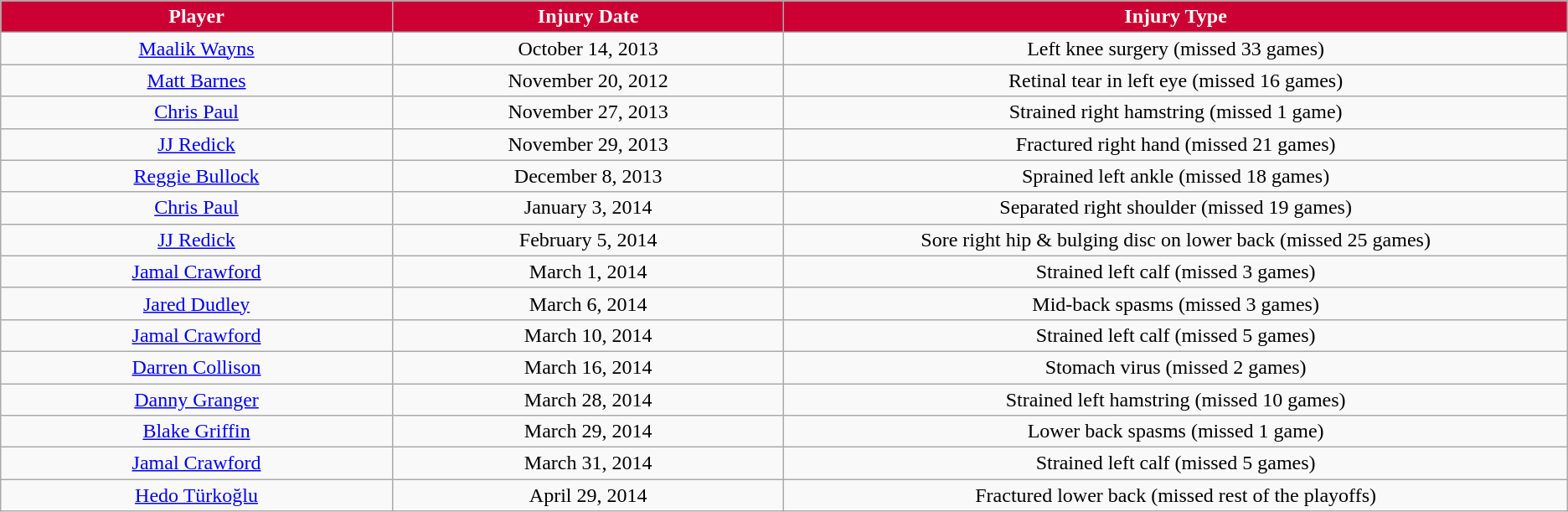<table class="wikitable sortable sortable">
<tr>
<th style="background:#CC0033; color:white" width="10%">Player</th>
<th style="background:#CC0033; color:white" width="10%">Injury Date</th>
<th style="background:#CC0033; color:white" width="20%">Injury Type</th>
</tr>
<tr style="text-align: center">
<td><a href='#'>Maalik Wayns</a></td>
<td>October 14, 2013</td>
<td>Left knee surgery (missed 33 games)</td>
</tr>
<tr style="text-align: center">
<td><a href='#'>Matt Barnes</a></td>
<td>November 20, 2012</td>
<td>Retinal tear in left eye (missed 16 games)</td>
</tr>
<tr style="text-align: center">
<td><a href='#'>Chris Paul</a></td>
<td>November 27, 2013</td>
<td>Strained right hamstring (missed 1 game)</td>
</tr>
<tr style="text-align: center">
<td><a href='#'>JJ Redick</a></td>
<td>November 29, 2013</td>
<td>Fractured right hand (missed 21 games)</td>
</tr>
<tr style="text-align: center">
<td><a href='#'>Reggie Bullock</a></td>
<td>December 8, 2013</td>
<td>Sprained left ankle (missed 18 games)</td>
</tr>
<tr style="text-align: center">
<td><a href='#'>Chris Paul</a></td>
<td>January 3, 2014</td>
<td>Separated right shoulder (missed 19 games)</td>
</tr>
<tr style="text-align: center">
<td><a href='#'>JJ Redick</a></td>
<td>February 5, 2014</td>
<td>Sore right hip & bulging disc on lower back (missed 25 games)</td>
</tr>
<tr style="text-align: center">
<td><a href='#'>Jamal Crawford</a></td>
<td>March 1, 2014</td>
<td>Strained left calf (missed 3 games)</td>
</tr>
<tr style="text-align: center">
<td><a href='#'>Jared Dudley</a></td>
<td>March 6, 2014</td>
<td>Mid-back spasms (missed 3 games)</td>
</tr>
<tr style="text-align: center">
<td><a href='#'>Jamal Crawford</a></td>
<td>March 10, 2014</td>
<td>Strained left calf (missed 5 games)</td>
</tr>
<tr style="text-align: center">
<td><a href='#'>Darren Collison</a></td>
<td>March 16, 2014</td>
<td>Stomach virus (missed 2 games)</td>
</tr>
<tr style="text-align: center">
<td><a href='#'>Danny Granger</a></td>
<td>March 28, 2014</td>
<td>Strained left hamstring (missed 10 games)</td>
</tr>
<tr style="text-align: center">
<td><a href='#'>Blake Griffin</a></td>
<td>March 29, 2014</td>
<td>Lower back spasms (missed 1 game)</td>
</tr>
<tr style="text-align: center">
<td><a href='#'>Jamal Crawford</a></td>
<td>March 31, 2014</td>
<td>Strained left calf (missed 5 games)</td>
</tr>
<tr style="text-align: center">
<td><a href='#'>Hedo Türkoğlu</a></td>
<td>April 29, 2014</td>
<td>Fractured lower back (missed rest of the playoffs)</td>
</tr>
</table>
